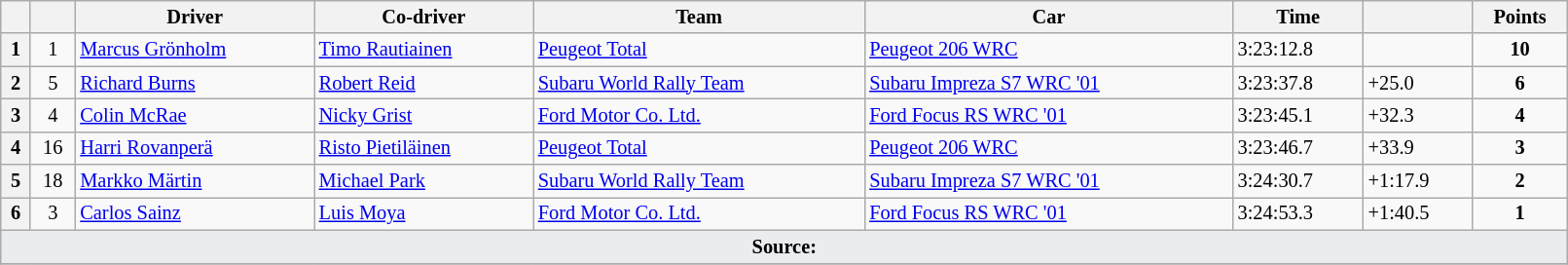<table class="wikitable" width=85% style="font-size: 85%;">
<tr>
<th></th>
<th></th>
<th>Driver</th>
<th>Co-driver</th>
<th>Team</th>
<th>Car</th>
<th>Time</th>
<th></th>
<th>Points</th>
</tr>
<tr>
<th>1</th>
<td align="center">1</td>
<td> <a href='#'>Marcus Grönholm</a></td>
<td> <a href='#'>Timo Rautiainen</a></td>
<td> <a href='#'>Peugeot Total</a></td>
<td><a href='#'>Peugeot 206 WRC</a></td>
<td>3:23:12.8</td>
<td></td>
<td align="center"><strong>10</strong></td>
</tr>
<tr>
<th>2</th>
<td align="center">5</td>
<td> <a href='#'>Richard Burns</a></td>
<td> <a href='#'>Robert Reid</a></td>
<td> <a href='#'>Subaru World Rally Team</a></td>
<td><a href='#'>Subaru Impreza S7 WRC '01</a></td>
<td>3:23:37.8</td>
<td>+25.0</td>
<td align="center"><strong>6</strong></td>
</tr>
<tr>
<th>3</th>
<td align="center">4</td>
<td> <a href='#'>Colin McRae</a></td>
<td> <a href='#'>Nicky Grist</a></td>
<td> <a href='#'>Ford Motor Co. Ltd.</a></td>
<td><a href='#'>Ford Focus RS WRC '01</a></td>
<td>3:23:45.1</td>
<td>+32.3</td>
<td align="center"><strong>4</strong></td>
</tr>
<tr>
<th>4</th>
<td align="center">16</td>
<td> <a href='#'>Harri Rovanperä</a></td>
<td> <a href='#'>Risto Pietiläinen</a></td>
<td> <a href='#'>Peugeot Total</a></td>
<td><a href='#'>Peugeot 206 WRC</a></td>
<td>3:23:46.7</td>
<td>+33.9</td>
<td align="center"><strong>3</strong></td>
</tr>
<tr>
<th>5</th>
<td align="center">18</td>
<td> <a href='#'>Markko Märtin</a></td>
<td> <a href='#'>Michael Park</a></td>
<td> <a href='#'>Subaru World Rally Team</a></td>
<td><a href='#'>Subaru Impreza S7 WRC '01</a></td>
<td>3:24:30.7</td>
<td>+1:17.9</td>
<td align="center"><strong>2</strong></td>
</tr>
<tr>
<th>6</th>
<td align="center">3</td>
<td> <a href='#'>Carlos Sainz</a></td>
<td> <a href='#'>Luis Moya</a></td>
<td> <a href='#'>Ford Motor Co. Ltd.</a></td>
<td><a href='#'>Ford Focus RS WRC '01</a></td>
<td>3:24:53.3</td>
<td>+1:40.5</td>
<td align="center"><strong>1</strong></td>
</tr>
<tr>
<td style="background-color:#EAECF0; text-align:center" colspan="9"><strong>Source:</strong></td>
</tr>
<tr>
</tr>
</table>
